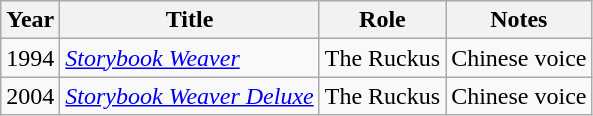<table class="wikitable sortable">
<tr>
<th>Year</th>
<th>Title</th>
<th>Role</th>
<th class="unsortable">Notes</th>
</tr>
<tr>
<td>1994</td>
<td><em><a href='#'>Storybook Weaver</a></em></td>
<td>The Ruckus</td>
<td>Chinese voice</td>
</tr>
<tr>
<td>2004</td>
<td><em><a href='#'>Storybook Weaver Deluxe</a></em></td>
<td>The Ruckus</td>
<td>Chinese voice</td>
</tr>
</table>
